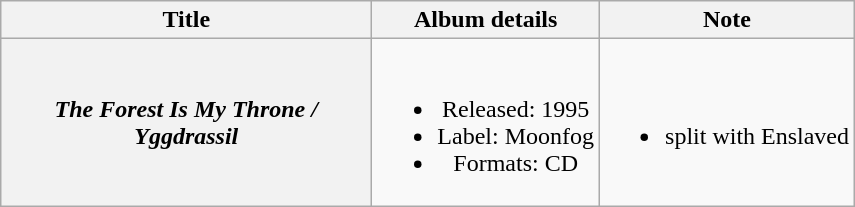<table class="wikitable plainrowheaders" style="text-align:center;">
<tr>
<th scope="col" style="width:15em;">Title</th>
<th scope="col">Album details</th>
<th scope="col">Note</th>
</tr>
<tr>
<th scope="row"><em>The Forest Is My Throne / Yggdrassil</em></th>
<td><br><ul><li>Released: 1995</li><li>Label: Moonfog</li><li>Formats: CD</li></ul></td>
<td><br><ul><li>split with Enslaved</li></ul></td>
</tr>
</table>
